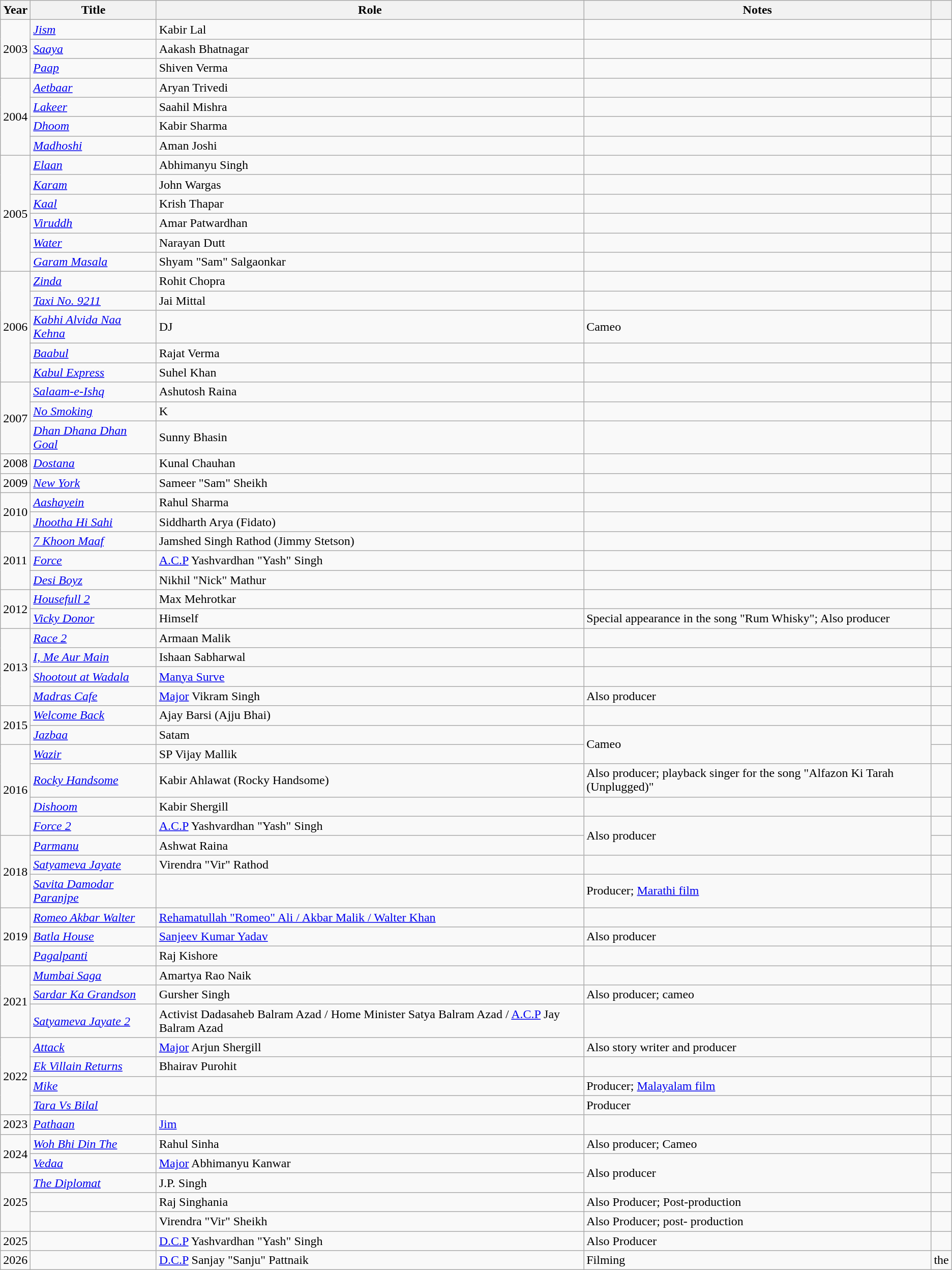<table class="wikitable sortable">
<tr>
<th scope="col">Year</th>
<th scope="col">Title</th>
<th scope="col">Role</th>
<th scope="col" class="unsortable">Notes</th>
<th scope="col" class="unsortable"></th>
</tr>
<tr>
<td rowspan="3">2003</td>
<td><em><a href='#'>Jism</a></em></td>
<td>Kabir Lal</td>
<td></td>
<td style="text-align:center;"></td>
</tr>
<tr>
<td><em><a href='#'>Saaya</a></em></td>
<td>Aakash Bhatnagar</td>
<td></td>
<td style="text-align:center;"></td>
</tr>
<tr>
<td><em><a href='#'>Paap</a></em></td>
<td>Shiven Verma</td>
<td></td>
<td style="text-align:center;"></td>
</tr>
<tr>
<td rowspan="4">2004</td>
<td><em><a href='#'>Aetbaar</a></em></td>
<td>Aryan Trivedi</td>
<td></td>
<td style="text-align:center;"></td>
</tr>
<tr>
<td><em><a href='#'>Lakeer</a></em></td>
<td>Saahil Mishra</td>
<td></td>
<td style="text-align:center;"></td>
</tr>
<tr>
<td><em><a href='#'>Dhoom</a></em></td>
<td>Kabir Sharma</td>
<td></td>
<td style="text-align:center;"></td>
</tr>
<tr>
<td><em><a href='#'>Madhoshi</a></em></td>
<td>Aman Joshi</td>
<td></td>
<td style="text-align:center;"></td>
</tr>
<tr>
<td rowspan="6">2005</td>
<td><em><a href='#'>Elaan</a></em></td>
<td>Abhimanyu Singh</td>
<td></td>
<td style="text-align:center;"></td>
</tr>
<tr>
<td><em><a href='#'>Karam</a></em></td>
<td>John Wargas</td>
<td></td>
<td style="text-align:center;"></td>
</tr>
<tr>
<td><em><a href='#'>Kaal</a></em></td>
<td>Krish Thapar</td>
<td></td>
<td style="text-align:center;"></td>
</tr>
<tr>
<td><em><a href='#'>Viruddh</a></em></td>
<td>Amar Patwardhan</td>
<td></td>
<td style="text-align:center;"></td>
</tr>
<tr>
<td><em><a href='#'>Water</a></em></td>
<td>Narayan Dutt</td>
<td></td>
<td style="text-align:center;"></td>
</tr>
<tr>
<td><em><a href='#'>Garam Masala</a></em></td>
<td>Shyam "Sam" Salgaonkar</td>
<td></td>
<td style="text-align:center;"></td>
</tr>
<tr>
<td rowspan="5">2006</td>
<td><em><a href='#'>Zinda</a></em></td>
<td>Rohit Chopra</td>
<td></td>
<td style="text-align:center;"></td>
</tr>
<tr>
<td><em><a href='#'>Taxi No. 9211</a></em></td>
<td>Jai Mittal</td>
<td></td>
<td style="text-align:center;"></td>
</tr>
<tr>
<td><em><a href='#'>Kabhi Alvida Naa Kehna</a></em></td>
<td>DJ</td>
<td>Cameo</td>
<td style="text-align:center;"></td>
</tr>
<tr>
<td><em><a href='#'>Baabul</a></em></td>
<td>Rajat Verma</td>
<td></td>
<td style="text-align:center;"></td>
</tr>
<tr>
<td><em><a href='#'>Kabul Express</a></em></td>
<td>Suhel Khan</td>
<td></td>
<td style="text-align:center;"></td>
</tr>
<tr>
<td rowspan="3">2007</td>
<td><em><a href='#'>Salaam-e-Ishq</a></em></td>
<td>Ashutosh Raina</td>
<td></td>
<td style="text-align:center;"></td>
</tr>
<tr>
<td><em><a href='#'>No Smoking</a></em></td>
<td>K</td>
<td></td>
<td style="text-align:center;"></td>
</tr>
<tr>
<td><em><a href='#'>Dhan Dhana Dhan Goal</a></em></td>
<td>Sunny Bhasin</td>
<td></td>
<td style="text-align:center;"></td>
</tr>
<tr>
<td>2008</td>
<td><em><a href='#'>Dostana</a></em></td>
<td>Kunal Chauhan</td>
<td></td>
<td style="text-align:center;"></td>
</tr>
<tr>
<td>2009</td>
<td><em><a href='#'>New York</a></em></td>
<td>Sameer "Sam" Sheikh</td>
<td></td>
<td style="text-align:center;"></td>
</tr>
<tr>
<td rowspan="2">2010</td>
<td><em><a href='#'>Aashayein</a></em></td>
<td>Rahul Sharma</td>
<td></td>
<td style="text-align:center;"></td>
</tr>
<tr>
<td><em><a href='#'>Jhootha Hi Sahi</a></em></td>
<td>Siddharth Arya  (Fidato)</td>
<td></td>
<td style="text-align:center;"></td>
</tr>
<tr>
<td rowspan="3">2011</td>
<td><em><a href='#'>7 Khoon Maaf</a></em></td>
<td>Jamshed Singh Rathod  (Jimmy Stetson)</td>
<td></td>
<td style="text-align:center;"></td>
</tr>
<tr>
<td><em><a href='#'>Force</a></em></td>
<td><a href='#'>A.C.P</a> Yashvardhan "Yash" Singh</td>
<td></td>
<td style="text-align:center;"></td>
</tr>
<tr>
<td><em><a href='#'>Desi Boyz</a></em></td>
<td>Nikhil "Nick" Mathur</td>
<td></td>
<td style="text-align:center;"></td>
</tr>
<tr>
<td rowspan="2">2012</td>
<td><em><a href='#'>Housefull 2</a></em></td>
<td>Max Mehrotkar</td>
<td></td>
<td style="text-align:center;"></td>
</tr>
<tr>
<td><em><a href='#'>Vicky Donor</a></em></td>
<td>Himself</td>
<td>Special appearance in the song "Rum Whisky"; Also producer</td>
<td style="text-align:center;"></td>
</tr>
<tr>
<td rowspan="4">2013</td>
<td><em><a href='#'>Race 2</a></em></td>
<td>Armaan Malik</td>
<td></td>
<td style="text-align:center;"></td>
</tr>
<tr>
<td><em><a href='#'>I, Me Aur Main</a></em></td>
<td>Ishaan Sabharwal</td>
<td></td>
<td style="text-align:center;"></td>
</tr>
<tr>
<td><em><a href='#'>Shootout at Wadala</a></em></td>
<td><a href='#'>Manya Surve</a></td>
<td></td>
<td style="text-align:center;"></td>
</tr>
<tr>
<td><em><a href='#'>Madras Cafe</a></em></td>
<td><a href='#'>Major</a> Vikram Singh</td>
<td>Also producer</td>
<td style="text-align:center;"></td>
</tr>
<tr>
<td rowspan="2">2015</td>
<td><em><a href='#'>Welcome Back</a></em></td>
<td>Ajay Barsi (Ajju Bhai)</td>
<td></td>
<td style="text-align:center;"></td>
</tr>
<tr>
<td><em><a href='#'>Jazbaa</a></em></td>
<td>Satam</td>
<td rowspan="2">Cameo</td>
<td style="text-align:center;"></td>
</tr>
<tr>
<td rowspan="4">2016</td>
<td><em><a href='#'>Wazir</a></em></td>
<td>SP Vijay Mallik</td>
<td style="text-align:center;"></td>
</tr>
<tr>
<td><em><a href='#'>Rocky Handsome</a></em></td>
<td>Kabir Ahlawat (Rocky Handsome)</td>
<td>Also producer; playback singer for the song "Alfazon Ki Tarah (Unplugged)"</td>
<td style="text-align:center;"></td>
</tr>
<tr>
<td><em><a href='#'>Dishoom</a></em></td>
<td>Kabir Shergill</td>
<td></td>
<td style="text-align:center;"></td>
</tr>
<tr>
<td><em><a href='#'>Force 2</a></em></td>
<td><a href='#'>A.C.P</a> Yashvardhan "Yash" Singh</td>
<td rowspan="2">Also producer</td>
<td style="text-align:center;"></td>
</tr>
<tr>
<td rowspan="3">2018</td>
<td><em><a href='#'>Parmanu</a></em></td>
<td>Ashwat Raina</td>
<td style="text-align:center;"></td>
</tr>
<tr>
<td><em><a href='#'>Satyameva Jayate</a></em></td>
<td>Virendra "Vir" Rathod</td>
<td></td>
<td style="text-align:center;"></td>
</tr>
<tr>
<td><em><a href='#'>Savita Damodar Paranjpe</a></em></td>
<td></td>
<td>Producer; <a href='#'>Marathi film</a></td>
<td style="text-align:center;"></td>
</tr>
<tr>
<td rowspan="3">2019</td>
<td><em><a href='#'>Romeo Akbar Walter</a></em></td>
<td><a href='#'>Rehamatullah "Romeo" Ali / Akbar Malik / Walter Khan</a></td>
<td></td>
<td style="text-align:center;"></td>
</tr>
<tr>
<td><em><a href='#'>Batla House</a></em></td>
<td><a href='#'>Sanjeev Kumar Yadav</a></td>
<td>Also producer</td>
<td style="text-align:center;"></td>
</tr>
<tr>
<td><em><a href='#'>Pagalpanti</a></em></td>
<td>Raj Kishore</td>
<td></td>
<td style="text-align:center;"></td>
</tr>
<tr>
<td rowspan="3">2021</td>
<td><em><a href='#'>Mumbai Saga</a></em></td>
<td>Amartya Rao Naik</td>
<td></td>
<td style="text-align:center;"></td>
</tr>
<tr>
<td><em><a href='#'>Sardar Ka Grandson</a></em></td>
<td>Gursher Singh</td>
<td>Also producer; cameo</td>
<td style="text-align:center;"></td>
</tr>
<tr>
<td><em><a href='#'>Satyameva Jayate 2</a></em></td>
<td>Activist Dadasaheb Balram Azad / Home Minister Satya Balram Azad / <a href='#'>A.C.P</a> Jay Balram Azad</td>
<td></td>
<td style="text-align:center;"></td>
</tr>
<tr>
<td rowspan="4">2022</td>
<td><em><a href='#'>Attack</a></em></td>
<td><a href='#'>Major</a> Arjun Shergill</td>
<td>Also story writer and producer</td>
<td style="text-align:center;"></td>
</tr>
<tr>
<td><em><a href='#'>Ek Villain Returns</a></em></td>
<td>Bhairav Purohit</td>
<td></td>
<td style="text-align:center;"></td>
</tr>
<tr>
<td><em><a href='#'>Mike</a></em></td>
<td></td>
<td>Producer; <a href='#'>Malayalam film</a></td>
<td style="text-align:center;"></td>
</tr>
<tr>
<td><em><a href='#'>Tara Vs Bilal</a></em></td>
<td></td>
<td>Producer</td>
<td style="text-align:center;"></td>
</tr>
<tr>
<td>2023</td>
<td><em><a href='#'>Pathaan</a></em></td>
<td><a href='#'>Jim</a></td>
<td></td>
<td style="text-align:center;"></td>
</tr>
<tr>
<td rowspan="2">2024</td>
<td><em><a href='#'>Woh Bhi Din The</a></em></td>
<td>Rahul Sinha</td>
<td>Also producer; Cameo</td>
<td style="text-align:center;"></td>
</tr>
<tr>
<td><em><a href='#'>Vedaa</a></em></td>
<td><a href='#'>Major</a> Abhimanyu Kanwar</td>
<td rowspan="2">Also producer</td>
<td style="text-align:center;"></td>
</tr>
<tr>
<td rowspan="3">2025</td>
<td><em><a href='#'>The Diplomat</a></em></td>
<td>J.P. Singh</td>
<td style="text-align:center;"></td>
</tr>
<tr>
<td></td>
<td>Raj Singhania</td>
<td>Also Producer; Post-production</td>
<td style="text-align:center;"></td>
</tr>
<tr>
<td></td>
<td>Virendra "Vir" Sheikh</td>
<td>Also Producer; post- production</td>
<td style="text-align:center;"></td>
</tr>
<tr>
<td>2025</td>
<td></td>
<td><a href='#'>D.C.P</a> Yashvardhan "Yash" Singh</td>
<td>Also Producer</td>
<td></td>
</tr>
<tr>
<td>2026</td>
<td></td>
<td><a href='#'>D.C.P</a> Sanjay "Sanju" Pattnaik</td>
<td>Filming</td>
<td>the</td>
</tr>
</table>
